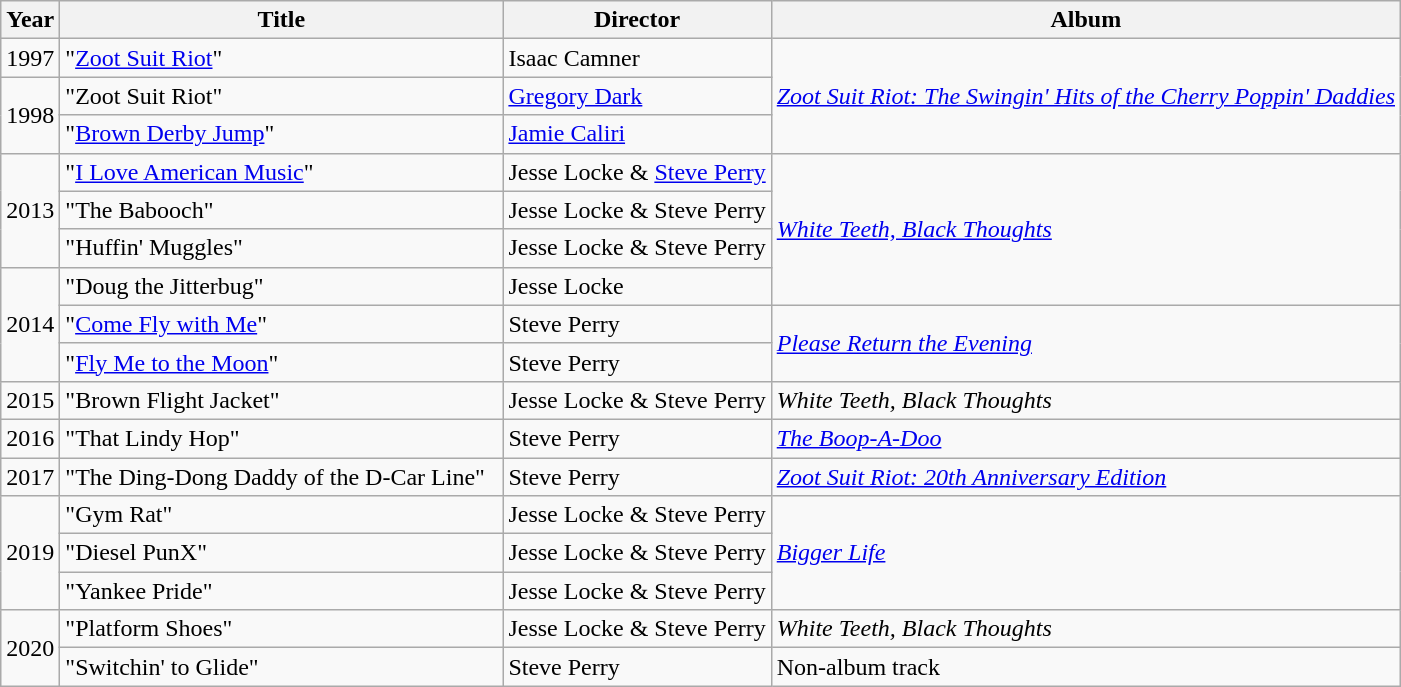<table class="wikitable">
<tr>
<th>Year</th>
<th style="width:18em">Title</th>
<th>Director</th>
<th>Album</th>
</tr>
<tr>
<td rowspan="1">1997</td>
<td>"<a href='#'>Zoot Suit Riot</a>"</td>
<td>Isaac Camner</td>
<td rowspan="3"><em><a href='#'>Zoot Suit Riot: The Swingin' Hits of the Cherry Poppin' Daddies</a></em></td>
</tr>
<tr>
<td rowspan="2">1998</td>
<td>"Zoot Suit Riot"</td>
<td rowspan="1"><a href='#'>Gregory Dark</a></td>
</tr>
<tr>
<td>"<a href='#'>Brown Derby Jump</a>"</td>
<td><a href='#'>Jamie Caliri</a></td>
</tr>
<tr>
<td rowspan="3">2013</td>
<td>"<a href='#'>I Love American Music</a>"</td>
<td>Jesse Locke & <a href='#'>Steve Perry</a></td>
<td rowspan="4"><em><a href='#'>White Teeth, Black Thoughts</a></em></td>
</tr>
<tr>
<td>"The Babooch"</td>
<td>Jesse Locke & Steve Perry</td>
</tr>
<tr>
<td>"Huffin' Muggles"</td>
<td>Jesse Locke & Steve Perry</td>
</tr>
<tr>
<td rowspan="3">2014</td>
<td>"Doug the Jitterbug"</td>
<td>Jesse Locke</td>
</tr>
<tr>
<td>"<a href='#'>Come Fly with Me</a>"</td>
<td>Steve Perry</td>
<td rowspan="2"><em><a href='#'>Please Return the Evening</a></em></td>
</tr>
<tr>
<td>"<a href='#'>Fly Me to the Moon</a>"</td>
<td>Steve Perry</td>
</tr>
<tr>
<td>2015</td>
<td>"Brown Flight Jacket"</td>
<td>Jesse Locke & Steve Perry</td>
<td><em>White Teeth, Black Thoughts</em></td>
</tr>
<tr>
<td>2016</td>
<td>"That Lindy Hop"</td>
<td>Steve Perry</td>
<td><em><a href='#'>The Boop-A-Doo</a></em></td>
</tr>
<tr>
<td>2017</td>
<td>"The Ding-Dong Daddy of the D-Car Line"</td>
<td>Steve Perry</td>
<td><em><a href='#'>Zoot Suit Riot: 20th Anniversary Edition</a></em></td>
</tr>
<tr>
<td rowspan="3">2019</td>
<td>"Gym Rat"</td>
<td>Jesse Locke & Steve Perry</td>
<td rowspan="3"><em><a href='#'>Bigger Life</a></em></td>
</tr>
<tr>
<td>"Diesel PunX"</td>
<td>Jesse Locke & Steve Perry</td>
</tr>
<tr>
<td>"Yankee Pride"</td>
<td>Jesse Locke & Steve Perry</td>
</tr>
<tr>
<td rowspan="2">2020</td>
<td>"Platform Shoes"</td>
<td>Jesse Locke & Steve Perry</td>
<td><em>White Teeth, Black Thoughts</em></td>
</tr>
<tr>
<td>"Switchin' to Glide"</td>
<td>Steve Perry</td>
<td>Non-album track</td>
</tr>
</table>
